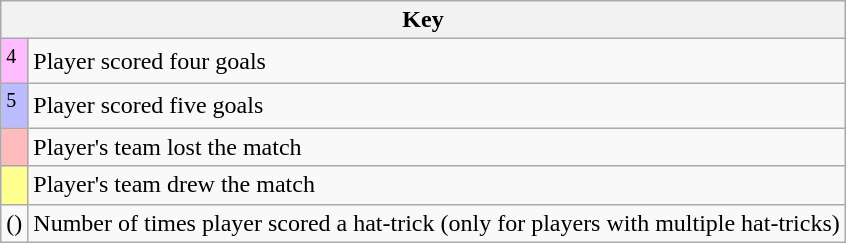<table class="wikitable plainrowheaders">
<tr>
<th colspan="2" scope="col">Key</th>
</tr>
<tr>
<td scope="row" style="background:#ffbbff"><sup>4</sup></td>
<td>Player scored four goals</td>
</tr>
<tr>
<td scope="row" style="background:#bbbbff"><sup>5</sup></td>
<td>Player scored five goals</td>
</tr>
<tr>
<td scope="row" style="background:#ffbbbb"></td>
<td>Player's team lost the match</td>
</tr>
<tr>
<td scope="row" style="background:#ffff90"></td>
<td>Player's team drew the match</td>
</tr>
<tr>
<td scope="row">()</td>
<td>Number of times player scored a hat-trick (only for players with multiple hat-tricks)</td>
</tr>
</table>
